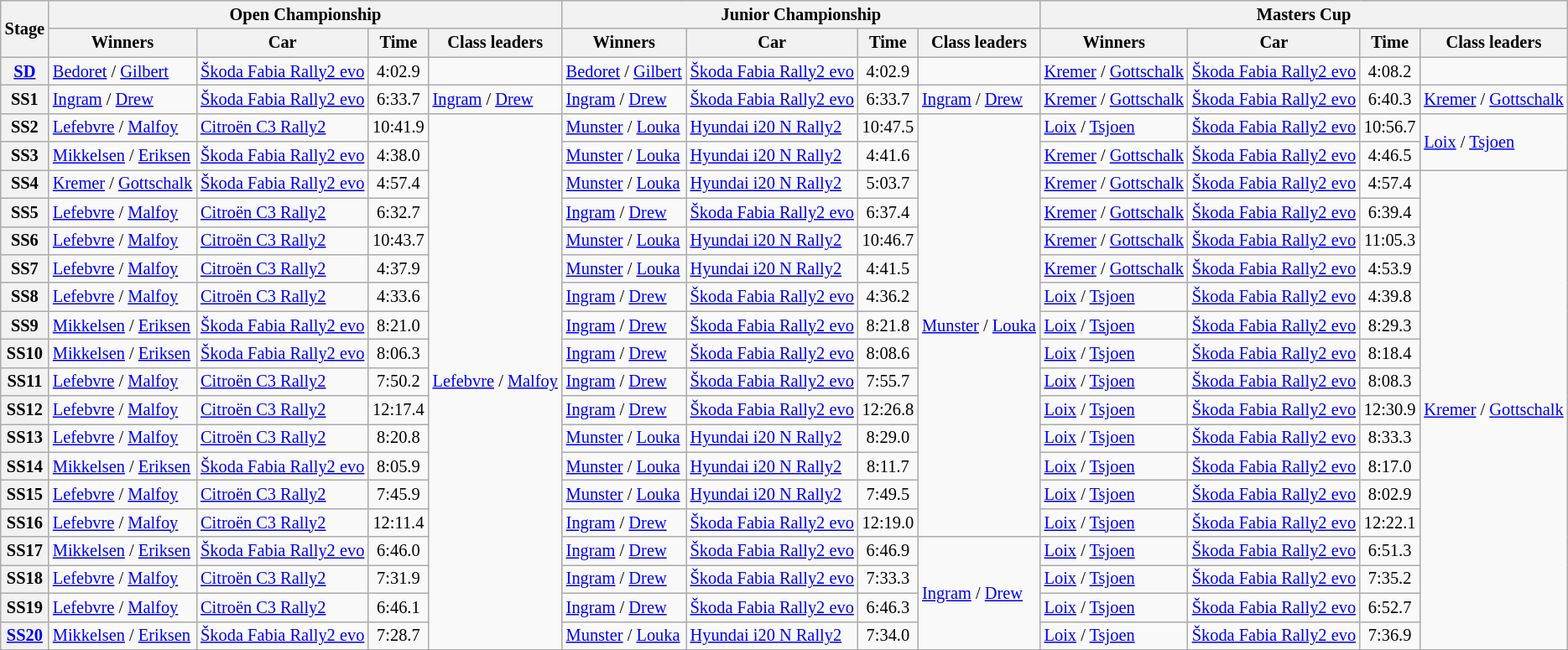<table class="wikitable" style="font-size:85%">
<tr>
<th rowspan="2">Stage</th>
<th colspan="4">Open Championship</th>
<th colspan="4">Junior Championship</th>
<th colspan="4">Masters Cup</th>
</tr>
<tr>
<th>Winners</th>
<th>Car</th>
<th>Time</th>
<th>Class leaders</th>
<th>Winners</th>
<th>Car</th>
<th>Time</th>
<th>Class leaders</th>
<th>Winners</th>
<th>Car</th>
<th>Time</th>
<th>Class leaders</th>
</tr>
<tr>
<th><a href='#'>SD</a></th>
<td><a href='#'>Bedoret</a> / <a href='#'>Gilbert</a></td>
<td><a href='#'>Škoda Fabia Rally2 evo</a></td>
<td align="center">4:02.9</td>
<td></td>
<td><a href='#'>Bedoret</a> / <a href='#'>Gilbert</a></td>
<td><a href='#'>Škoda Fabia Rally2 evo</a></td>
<td align="center">4:02.9</td>
<td></td>
<td><a href='#'>Kremer</a> / <a href='#'>Gottschalk</a></td>
<td><a href='#'>Škoda Fabia Rally2 evo</a></td>
<td align="center">4:08.2</td>
<td></td>
</tr>
<tr>
<th>SS1</th>
<td><a href='#'>Ingram</a> / <a href='#'>Drew</a></td>
<td><a href='#'>Škoda Fabia Rally2 evo</a></td>
<td align="center">6:33.7</td>
<td><a href='#'>Ingram</a> / <a href='#'>Drew</a></td>
<td><a href='#'>Ingram</a> / <a href='#'>Drew</a></td>
<td><a href='#'>Škoda Fabia Rally2 evo</a></td>
<td align="center">6:33.7</td>
<td><a href='#'>Ingram</a> / <a href='#'>Drew</a></td>
<td><a href='#'>Kremer</a> / <a href='#'>Gottschalk</a></td>
<td><a href='#'>Škoda Fabia Rally2 evo</a></td>
<td align="center">6:40.3</td>
<td><a href='#'>Kremer</a> / <a href='#'>Gottschalk</a></td>
</tr>
<tr>
<th>SS2</th>
<td><a href='#'>Lefebvre</a> / <a href='#'>Malfoy</a></td>
<td><a href='#'>Citroën C3 Rally2</a></td>
<td align="center">10:41.9</td>
<td rowspan="19"><a href='#'>Lefebvre</a> / <a href='#'>Malfoy</a></td>
<td><a href='#'>Munster</a> / <a href='#'>Louka</a></td>
<td><a href='#'>Hyundai i20 N Rally2</a></td>
<td align="center">10:47.5</td>
<td rowspan="15"><a href='#'>Munster</a> / <a href='#'>Louka</a></td>
<td><a href='#'>Loix</a> / <a href='#'>Tsjoen</a></td>
<td><a href='#'>Škoda Fabia Rally2 evo</a></td>
<td align="center">10:56.7</td>
<td rowspan="2"><a href='#'>Loix</a> / <a href='#'>Tsjoen</a></td>
</tr>
<tr>
<th>SS3</th>
<td><a href='#'>Mikkelsen</a> / <a href='#'>Eriksen</a></td>
<td><a href='#'>Škoda Fabia Rally2 evo</a></td>
<td align="center">4:38.0</td>
<td><a href='#'>Munster</a> / <a href='#'>Louka</a></td>
<td><a href='#'>Hyundai i20 N Rally2</a></td>
<td align="center">4:41.6</td>
<td><a href='#'>Kremer</a> / <a href='#'>Gottschalk</a></td>
<td><a href='#'>Škoda Fabia Rally2 evo</a></td>
<td align="center">4:46.5</td>
</tr>
<tr>
<th>SS4</th>
<td><a href='#'>Kremer</a> / <a href='#'>Gottschalk</a></td>
<td><a href='#'>Škoda Fabia Rally2 evo</a></td>
<td align="center">4:57.4</td>
<td><a href='#'>Munster</a> / <a href='#'>Louka</a></td>
<td><a href='#'>Hyundai i20 N Rally2</a></td>
<td align="center">5:03.7</td>
<td><a href='#'>Kremer</a> / <a href='#'>Gottschalk</a></td>
<td><a href='#'>Škoda Fabia Rally2 evo</a></td>
<td align="center">4:57.4</td>
<td rowspan="17"><a href='#'>Kremer</a> / <a href='#'>Gottschalk</a></td>
</tr>
<tr>
<th>SS5</th>
<td><a href='#'>Lefebvre</a> / <a href='#'>Malfoy</a></td>
<td><a href='#'>Citroën C3 Rally2</a></td>
<td align="center">6:32.7</td>
<td><a href='#'>Ingram</a> / <a href='#'>Drew</a></td>
<td><a href='#'>Škoda Fabia Rally2 evo</a></td>
<td align="center">6:37.4</td>
<td><a href='#'>Kremer</a> / <a href='#'>Gottschalk</a></td>
<td><a href='#'>Škoda Fabia Rally2 evo</a></td>
<td align="center">6:39.4</td>
</tr>
<tr>
<th>SS6</th>
<td><a href='#'>Lefebvre</a> / <a href='#'>Malfoy</a></td>
<td><a href='#'>Citroën C3 Rally2</a></td>
<td align="center">10:43.7</td>
<td><a href='#'>Munster</a> / <a href='#'>Louka</a></td>
<td><a href='#'>Hyundai i20 N Rally2</a></td>
<td align="center">10:46.7</td>
<td><a href='#'>Kremer</a> / <a href='#'>Gottschalk</a></td>
<td><a href='#'>Škoda Fabia Rally2 evo</a></td>
<td align="center">11:05.3</td>
</tr>
<tr>
<th>SS7</th>
<td><a href='#'>Lefebvre</a> / <a href='#'>Malfoy</a></td>
<td><a href='#'>Citroën C3 Rally2</a></td>
<td align="center">4:37.9</td>
<td><a href='#'>Munster</a> / <a href='#'>Louka</a></td>
<td><a href='#'>Hyundai i20 N Rally2</a></td>
<td align="center">4:41.5</td>
<td><a href='#'>Kremer</a> / <a href='#'>Gottschalk</a></td>
<td><a href='#'>Škoda Fabia Rally2 evo</a></td>
<td align="center">4:53.9</td>
</tr>
<tr>
<th>SS8</th>
<td><a href='#'>Lefebvre</a> / <a href='#'>Malfoy</a></td>
<td><a href='#'>Citroën C3 Rally2</a></td>
<td align="center">4:33.6</td>
<td><a href='#'>Ingram</a> / <a href='#'>Drew</a></td>
<td><a href='#'>Škoda Fabia Rally2 evo</a></td>
<td align="center">4:36.2</td>
<td><a href='#'>Loix</a> / <a href='#'>Tsjoen</a></td>
<td><a href='#'>Škoda Fabia Rally2 evo</a></td>
<td align="center">4:39.8</td>
</tr>
<tr>
<th>SS9</th>
<td><a href='#'>Mikkelsen</a> / <a href='#'>Eriksen</a></td>
<td><a href='#'>Škoda Fabia Rally2 evo</a></td>
<td align="center">8:21.0</td>
<td><a href='#'>Ingram</a> / <a href='#'>Drew</a></td>
<td><a href='#'>Škoda Fabia Rally2 evo</a></td>
<td align="center">8:21.8</td>
<td><a href='#'>Loix</a> / <a href='#'>Tsjoen</a></td>
<td><a href='#'>Škoda Fabia Rally2 evo</a></td>
<td align="center">8:29.3</td>
</tr>
<tr>
<th>SS10</th>
<td><a href='#'>Mikkelsen</a> / <a href='#'>Eriksen</a></td>
<td><a href='#'>Škoda Fabia Rally2 evo</a></td>
<td align="center">8:06.3</td>
<td><a href='#'>Ingram</a> / <a href='#'>Drew</a></td>
<td><a href='#'>Škoda Fabia Rally2 evo</a></td>
<td align="center">8:08.6</td>
<td><a href='#'>Loix</a> / <a href='#'>Tsjoen</a></td>
<td><a href='#'>Škoda Fabia Rally2 evo</a></td>
<td align="center">8:18.4</td>
</tr>
<tr>
<th>SS11</th>
<td><a href='#'>Lefebvre</a> / <a href='#'>Malfoy</a></td>
<td><a href='#'>Citroën C3 Rally2</a></td>
<td align="center">7:50.2</td>
<td><a href='#'>Ingram</a> / <a href='#'>Drew</a></td>
<td><a href='#'>Škoda Fabia Rally2 evo</a></td>
<td align="center">7:55.7</td>
<td><a href='#'>Loix</a> / <a href='#'>Tsjoen</a></td>
<td><a href='#'>Škoda Fabia Rally2 evo</a></td>
<td align="center">8:08.3</td>
</tr>
<tr>
<th>SS12</th>
<td><a href='#'>Lefebvre</a> / <a href='#'>Malfoy</a></td>
<td><a href='#'>Citroën C3 Rally2</a></td>
<td align="center">12:17.4</td>
<td><a href='#'>Ingram</a> / <a href='#'>Drew</a></td>
<td><a href='#'>Škoda Fabia Rally2 evo</a></td>
<td align="center">12:26.8</td>
<td><a href='#'>Loix</a> / <a href='#'>Tsjoen</a></td>
<td><a href='#'>Škoda Fabia Rally2 evo</a></td>
<td align="center">12:30.9</td>
</tr>
<tr>
<th>SS13</th>
<td><a href='#'>Lefebvre</a> / <a href='#'>Malfoy</a></td>
<td><a href='#'>Citroën C3 Rally2</a></td>
<td align="center">8:20.8</td>
<td><a href='#'>Munster</a> / <a href='#'>Louka</a></td>
<td><a href='#'>Hyundai i20 N Rally2</a></td>
<td align="center">8:29.0</td>
<td><a href='#'>Loix</a> / <a href='#'>Tsjoen</a></td>
<td><a href='#'>Škoda Fabia Rally2 evo</a></td>
<td align="center">8:33.3</td>
</tr>
<tr>
<th>SS14</th>
<td><a href='#'>Mikkelsen</a> / <a href='#'>Eriksen</a></td>
<td><a href='#'>Škoda Fabia Rally2 evo</a></td>
<td align="center">8:05.9</td>
<td><a href='#'>Munster</a> / <a href='#'>Louka</a></td>
<td><a href='#'>Hyundai i20 N Rally2</a></td>
<td align="center">8:11.7</td>
<td><a href='#'>Loix</a> / <a href='#'>Tsjoen</a></td>
<td><a href='#'>Škoda Fabia Rally2 evo</a></td>
<td align="center">8:17.0</td>
</tr>
<tr>
<th>SS15</th>
<td><a href='#'>Lefebvre</a> / <a href='#'>Malfoy</a></td>
<td><a href='#'>Citroën C3 Rally2</a></td>
<td align="center">7:45.9</td>
<td><a href='#'>Munster</a> / <a href='#'>Louka</a></td>
<td><a href='#'>Hyundai i20 N Rally2</a></td>
<td align="center">7:49.5</td>
<td><a href='#'>Loix</a> / <a href='#'>Tsjoen</a></td>
<td><a href='#'>Škoda Fabia Rally2 evo</a></td>
<td align="center">8:02.9</td>
</tr>
<tr>
<th>SS16</th>
<td><a href='#'>Lefebvre</a> / <a href='#'>Malfoy</a></td>
<td><a href='#'>Citroën C3 Rally2</a></td>
<td align="center">12:11.4</td>
<td><a href='#'>Ingram</a> / <a href='#'>Drew</a></td>
<td><a href='#'>Škoda Fabia Rally2 evo</a></td>
<td align="center">12:19.0</td>
<td><a href='#'>Loix</a> / <a href='#'>Tsjoen</a></td>
<td><a href='#'>Škoda Fabia Rally2 evo</a></td>
<td align="center">12:22.1</td>
</tr>
<tr>
<th>SS17</th>
<td><a href='#'>Mikkelsen</a> / <a href='#'>Eriksen</a></td>
<td><a href='#'>Škoda Fabia Rally2 evo</a></td>
<td align="center">6:46.0</td>
<td><a href='#'>Ingram</a> / <a href='#'>Drew</a></td>
<td><a href='#'>Škoda Fabia Rally2 evo</a></td>
<td align="center">6:46.9</td>
<td rowspan="4"><a href='#'>Ingram</a> / <a href='#'>Drew</a></td>
<td><a href='#'>Loix</a> / <a href='#'>Tsjoen</a></td>
<td><a href='#'>Škoda Fabia Rally2 evo</a></td>
<td align="center">6:51.3</td>
</tr>
<tr>
<th>SS18</th>
<td><a href='#'>Lefebvre</a> / <a href='#'>Malfoy</a></td>
<td><a href='#'>Citroën C3 Rally2</a></td>
<td align="center">7:31.9</td>
<td><a href='#'>Ingram</a> / <a href='#'>Drew</a></td>
<td><a href='#'>Škoda Fabia Rally2 evo</a></td>
<td align="center">7:33.3</td>
<td><a href='#'>Loix</a> / <a href='#'>Tsjoen</a></td>
<td><a href='#'>Škoda Fabia Rally2 evo</a></td>
<td align="center">7:35.2</td>
</tr>
<tr>
<th>SS19</th>
<td><a href='#'>Lefebvre</a> / <a href='#'>Malfoy</a></td>
<td><a href='#'>Citroën C3 Rally2</a></td>
<td align="center">6:46.1</td>
<td><a href='#'>Ingram</a> / <a href='#'>Drew</a></td>
<td><a href='#'>Škoda Fabia Rally2 evo</a></td>
<td align="center">6:46.3</td>
<td><a href='#'>Loix</a> / <a href='#'>Tsjoen</a></td>
<td><a href='#'>Škoda Fabia Rally2 evo</a></td>
<td align="center">6:52.7</td>
</tr>
<tr>
<th><a href='#'>SS20</a></th>
<td><a href='#'>Mikkelsen</a> / <a href='#'>Eriksen</a></td>
<td><a href='#'>Škoda Fabia Rally2 evo</a></td>
<td align="center">7:28.7</td>
<td><a href='#'>Munster</a> / <a href='#'>Louka</a></td>
<td><a href='#'>Hyundai i20 N Rally2</a></td>
<td align="center">7:34.0</td>
<td><a href='#'>Loix</a> / <a href='#'>Tsjoen</a></td>
<td><a href='#'>Škoda Fabia Rally2 evo</a></td>
<td align="center">7:36.9</td>
</tr>
<tr>
</tr>
</table>
